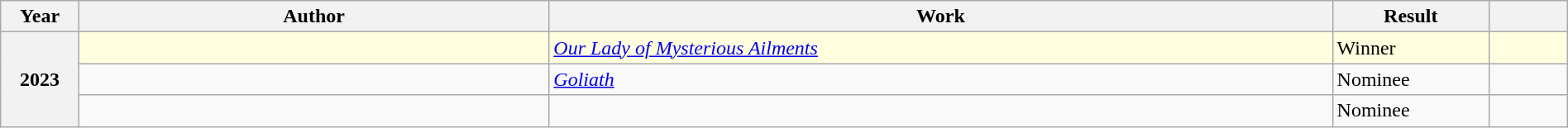<table class="wikitable sortable mw-collapsible" style="width:100%">
<tr>
<th scope="col" width="5%">Year</th>
<th scope="col" width=30%">Author</th>
<th scope="col" width="50%">Work</th>
<th scope="col" width="10%">Result</th>
<th scope="col" width=5%></th>
</tr>
<tr style="background:lightyellow">
<th rowspan="3">2023</th>
<td></td>
<td><em><a href='#'>Our Lady of Mysterious Ailments</a></em></td>
<td>Winner</td>
<td></td>
</tr>
<tr>
<td></td>
<td><a href='#'><em>Goliath</em></a></td>
<td>Nominee</td>
<td></td>
</tr>
<tr>
<td></td>
<td><em></em></td>
<td>Nominee</td>
<td></td>
</tr>
</table>
